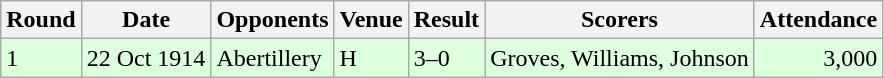<table class=wikitable>
<tr>
<th>Round</th>
<th>Date</th>
<th>Opponents</th>
<th>Venue</th>
<th>Result</th>
<th>Scorers</th>
<th>Attendance</th>
</tr>
<tr bgcolor="#ddffdd">
<td>1</td>
<td>22 Oct 1914</td>
<td>Abertillery</td>
<td>H</td>
<td>3–0</td>
<td>Groves, Williams, Johnson</td>
<td align="right">3,000</td>
</tr>
</table>
